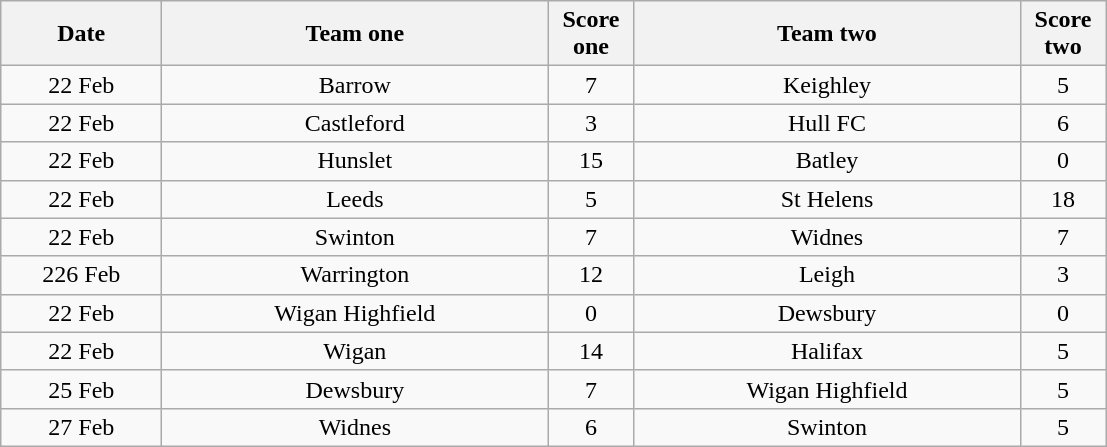<table class="wikitable" style="text-align: center">
<tr>
<th width=100>Date</th>
<th width=250>Team one</th>
<th width=50>Score one</th>
<th width=250>Team two</th>
<th width=50>Score two</th>
</tr>
<tr>
<td>22 Feb</td>
<td>Barrow</td>
<td>7</td>
<td>Keighley</td>
<td>5</td>
</tr>
<tr>
<td>22 Feb</td>
<td>Castleford</td>
<td>3</td>
<td>Hull FC</td>
<td>6</td>
</tr>
<tr>
<td>22 Feb</td>
<td>Hunslet</td>
<td>15</td>
<td>Batley</td>
<td>0</td>
</tr>
<tr>
<td>22 Feb</td>
<td>Leeds</td>
<td>5</td>
<td>St Helens</td>
<td>18</td>
</tr>
<tr>
<td>22 Feb</td>
<td>Swinton</td>
<td>7</td>
<td>Widnes</td>
<td>7</td>
</tr>
<tr>
<td>226 Feb</td>
<td>Warrington</td>
<td>12</td>
<td>Leigh</td>
<td>3</td>
</tr>
<tr>
<td>22 Feb</td>
<td>Wigan Highfield</td>
<td>0</td>
<td>Dewsbury</td>
<td>0</td>
</tr>
<tr>
<td>22 Feb</td>
<td>Wigan</td>
<td>14</td>
<td>Halifax</td>
<td>5</td>
</tr>
<tr>
<td>25 Feb</td>
<td>Dewsbury</td>
<td>7</td>
<td>Wigan Highfield</td>
<td>5</td>
</tr>
<tr>
<td>27 Feb</td>
<td>Widnes</td>
<td>6</td>
<td>Swinton</td>
<td>5</td>
</tr>
</table>
